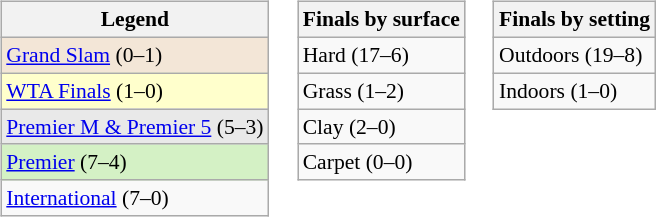<table>
<tr valign=top>
<td><br><table class=wikitable style=font-size:90%>
<tr>
<th>Legend</th>
</tr>
<tr>
<td bgcolor=F3E6D7><a href='#'>Grand Slam</a> (0–1)</td>
</tr>
<tr>
<td style="background:#ffc;"><a href='#'>WTA Finals</a> (1–0)</td>
</tr>
<tr>
<td bgcolor=E9E9E9><a href='#'>Premier M & Premier 5</a> (5–3)</td>
</tr>
<tr>
<td bgcolor=D4F1C5><a href='#'>Premier</a> (7–4)</td>
</tr>
<tr>
<td><a href='#'>International</a> (7–0)</td>
</tr>
</table>
</td>
<td><br><table class=wikitable style=font-size:90%>
<tr>
<th>Finals by surface</th>
</tr>
<tr>
<td>Hard (17–6)</td>
</tr>
<tr>
<td>Grass (1–2)</td>
</tr>
<tr>
<td>Clay (2–0)</td>
</tr>
<tr>
<td>Carpet (0–0)</td>
</tr>
</table>
</td>
<td><br><table class=wikitable  style=font-size:90%>
<tr>
<th>Finals by setting</th>
</tr>
<tr>
<td>Outdoors (19–8)</td>
</tr>
<tr>
<td>Indoors (1–0)</td>
</tr>
</table>
</td>
</tr>
</table>
